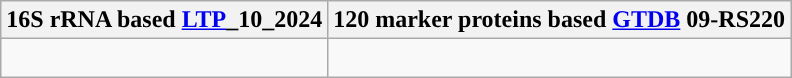<table class="wikitable">
<tr>
<th colspan=1>16S rRNA based <a href='#'>LTP</a>_10_2024</th>
<th colspan=1>120 marker proteins based <a href='#'>GTDB</a> 09-RS220</th>
</tr>
<tr>
<td style="vertical-align:top"><br></td>
<td><br></td>
</tr>
</table>
